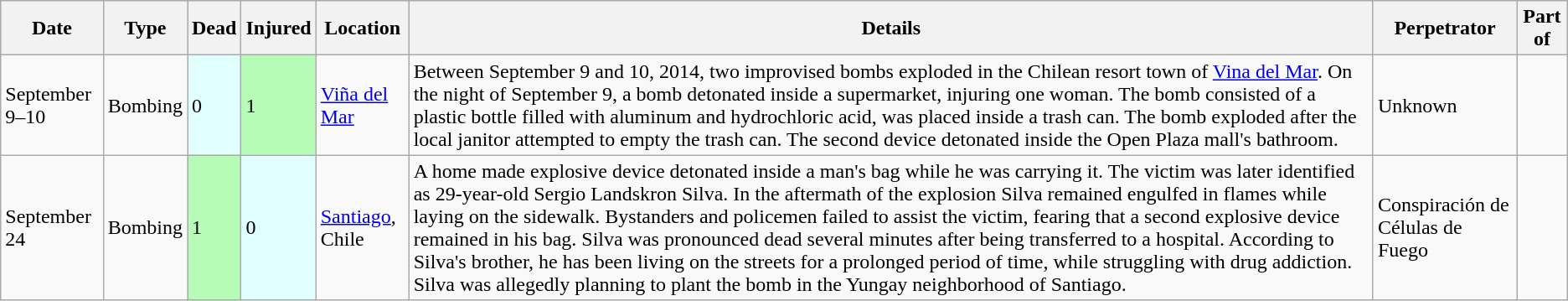<table class="wikitable" border="1">
<tr>
<th>Date</th>
<th>Type</th>
<th data-sort-type="number">Dead</th>
<th data-sort-type="number">Injured</th>
<th>Location</th>
<th class="unsortable">Details</th>
<th>Perpetrator</th>
<th>Part of<br></th>
</tr>
<tr>
<td>September 9–10</td>
<td>Bombing</td>
<td style="background:#E0FFFF;text-align:left">0</td>
<td style="background:#B6FCB6;text-align:left">1</td>
<td><a href='#'>Viña del Mar</a></td>
<td>Between September 9 and 10, 2014, two improvised bombs exploded in the Chilean resort town of <a href='#'>Vina del Mar</a>. On the night of September 9, a bomb detonated inside a supermarket, injuring one woman. The bomb consisted of a plastic bottle filled with aluminum and hydrochloric acid, was placed inside a trash can. The bomb exploded after the local janitor attempted to empty the trash can. The second device detonated inside the Open Plaza mall's bathroom.</td>
<td>Unknown</td>
<td></td>
</tr>
<tr>
<td>September 24</td>
<td>Bombing</td>
<td style="background:#B6FCB6;text-align:left">1</td>
<td style="background:#E0FFFF;text-align:left">0</td>
<td><a href='#'>Santiago</a>, Chile</td>
<td>A home made explosive device detonated inside a man's bag while he was carrying it. The victim was later identified as 29-year-old Sergio Landskron Silva. In the aftermath of the explosion Silva remained engulfed in flames while laying on the sidewalk. Bystanders and policemen failed to assist the victim, fearing that a second explosive device remained in his bag. Silva was pronounced dead several minutes after being transferred to a hospital. According to Silva's brother, he has been living on the streets for a prolonged period of time, while struggling with drug addiction. Silva was allegedly planning to plant the bomb in the Yungay neighborhood of Santiago.</td>
<td>Conspiración de Células de Fuego</td>
<td></td>
</tr>
</table>
